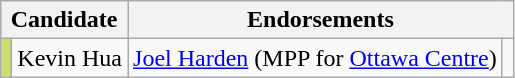<table class="wikitable">
<tr>
<th colspan="2" align="center">Candidate</th>
<th colspan="2" align="center">Endorsements</th>
</tr>
<tr>
<td style="background-color:#cddf70;"></td>
<td style="text-align:left;">Kevin Hua</td>
<td><a href='#'>Joel Harden</a> (MPP for <a href='#'>Ottawa Centre</a>)</td>
<td></td>
</tr>
</table>
